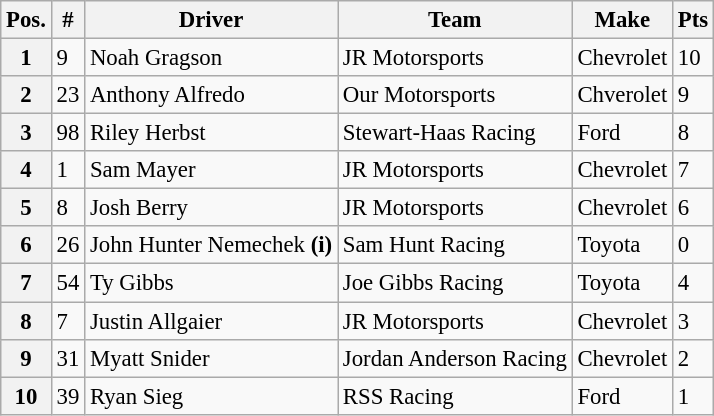<table class="wikitable" style="font-size:95%">
<tr>
<th>Pos.</th>
<th>#</th>
<th>Driver</th>
<th>Team</th>
<th>Make</th>
<th>Pts</th>
</tr>
<tr>
<th>1</th>
<td>9</td>
<td>Noah Gragson</td>
<td>JR Motorsports</td>
<td>Chevrolet</td>
<td>10</td>
</tr>
<tr>
<th>2</th>
<td>23</td>
<td>Anthony Alfredo</td>
<td>Our Motorsports</td>
<td>Chverolet</td>
<td>9</td>
</tr>
<tr>
<th>3</th>
<td>98</td>
<td>Riley Herbst</td>
<td>Stewart-Haas Racing</td>
<td>Ford</td>
<td>8</td>
</tr>
<tr>
<th>4</th>
<td>1</td>
<td>Sam Mayer</td>
<td>JR Motorsports</td>
<td>Chevrolet</td>
<td>7</td>
</tr>
<tr>
<th>5</th>
<td>8</td>
<td>Josh Berry</td>
<td>JR Motorsports</td>
<td>Chevrolet</td>
<td>6</td>
</tr>
<tr>
<th>6</th>
<td>26</td>
<td>John Hunter Nemechek <strong>(i)</strong></td>
<td>Sam Hunt Racing</td>
<td>Toyota</td>
<td>0</td>
</tr>
<tr>
<th>7</th>
<td>54</td>
<td>Ty Gibbs</td>
<td>Joe Gibbs Racing</td>
<td>Toyota</td>
<td>4</td>
</tr>
<tr>
<th>8</th>
<td>7</td>
<td>Justin Allgaier</td>
<td>JR Motorsports</td>
<td>Chevrolet</td>
<td>3</td>
</tr>
<tr>
<th>9</th>
<td>31</td>
<td>Myatt Snider</td>
<td>Jordan Anderson Racing</td>
<td>Chevrolet</td>
<td>2</td>
</tr>
<tr>
<th>10</th>
<td>39</td>
<td>Ryan Sieg</td>
<td>RSS Racing</td>
<td>Ford</td>
<td>1</td>
</tr>
</table>
